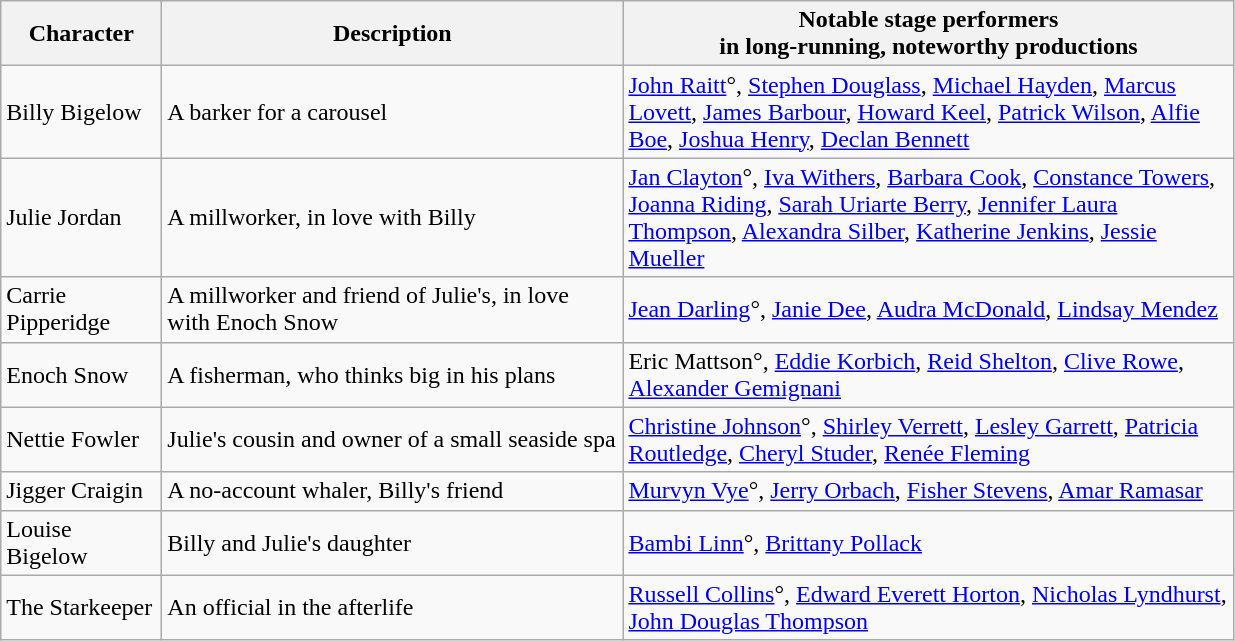<table class="wikitable" style="margin-right: 0;">
<tr>
<th width="100">Character</th>
<th width="300">Description</th>
<th width="400">Notable stage performers<br> in long-running, noteworthy productions</th>
</tr>
<tr>
<td>Billy Bigelow</td>
<td>A barker for a carousel</td>
<td><a href='#'>John Raitt</a>°, <a href='#'>Stephen Douglass</a>, <a href='#'>Michael Hayden</a>, <a href='#'>Marcus Lovett</a>, <a href='#'>James Barbour</a>, <a href='#'>Howard Keel</a>, <a href='#'>Patrick Wilson</a>, <a href='#'>Alfie Boe</a>, <a href='#'>Joshua Henry</a>, <a href='#'>Declan Bennett</a></td>
</tr>
<tr>
<td>Julie Jordan</td>
<td>A millworker, in love with Billy</td>
<td><a href='#'>Jan Clayton</a>°, <a href='#'>Iva Withers</a>, <a href='#'>Barbara Cook</a>, <a href='#'>Constance Towers</a>, <a href='#'>Joanna Riding</a>, <a href='#'>Sarah Uriarte Berry</a>, <a href='#'>Jennifer Laura Thompson</a>, <a href='#'>Alexandra Silber</a>, <a href='#'>Katherine Jenkins</a>, <a href='#'>Jessie Mueller</a></td>
</tr>
<tr>
<td>Carrie Pipperidge</td>
<td>A millworker and friend of Julie's, in love with Enoch Snow</td>
<td><a href='#'>Jean Darling</a>°, <a href='#'>Janie Dee</a>, <a href='#'>Audra McDonald</a>, <a href='#'>Lindsay Mendez</a></td>
</tr>
<tr>
<td>Enoch Snow</td>
<td>A fisherman, who thinks big in his plans</td>
<td>Eric Mattson°, <a href='#'>Eddie Korbich</a>, <a href='#'>Reid Shelton</a>, <a href='#'>Clive Rowe</a>, <a href='#'>Alexander Gemignani</a></td>
</tr>
<tr>
<td>Nettie Fowler</td>
<td>Julie's cousin and owner of a small seaside spa</td>
<td><a href='#'>Christine Johnson</a>°, <a href='#'>Shirley Verrett</a>, <a href='#'>Lesley Garrett</a>, <a href='#'>Patricia Routledge</a>, <a href='#'>Cheryl Studer</a>, <a href='#'>Renée Fleming</a></td>
</tr>
<tr>
<td>Jigger Craigin</td>
<td>A no-account whaler, Billy's friend</td>
<td><a href='#'>Murvyn Vye</a>°, <a href='#'>Jerry Orbach</a>, <a href='#'>Fisher Stevens</a>, <a href='#'>Amar Ramasar</a></td>
</tr>
<tr>
<td>Louise Bigelow</td>
<td>Billy and Julie's daughter</td>
<td><a href='#'>Bambi Linn</a>°, <a href='#'>Brittany Pollack</a></td>
</tr>
<tr>
<td>The Starkeeper</td>
<td>An official in the afterlife</td>
<td><a href='#'>Russell Collins</a>°, <a href='#'>Edward Everett Horton</a>, <a href='#'>Nicholas Lyndhurst</a>, <a href='#'>John Douglas Thompson</a></td>
</tr>
</table>
